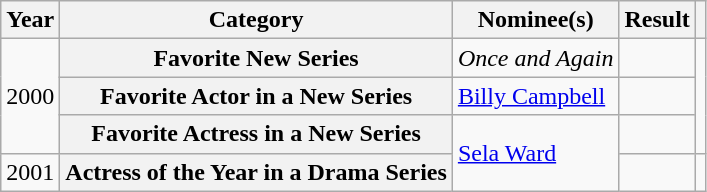<table class="wikitable plainrowheaders" text-align:center">
<tr>
<th>Year</th>
<th>Category</th>
<th>Nominee(s)</th>
<th>Result</th>
<th></th>
</tr>
<tr>
<td rowspan="3">2000</td>
<th scope="row" style="text-align:center">Favorite New Series</th>
<td><em>Once and Again</em></td>
<td></td>
<td rowspan="3"></td>
</tr>
<tr>
<th scope="row" style="text-align:center">Favorite Actor in a New Series</th>
<td><a href='#'>Billy Campbell</a></td>
<td></td>
</tr>
<tr>
<th scope="row" style="text-align:center">Favorite Actress in a New Series</th>
<td rowspan="2"><a href='#'>Sela Ward</a></td>
<td></td>
</tr>
<tr>
<td>2001</td>
<th scope="row" style="text-align:center">Actress of the Year in a Drama Series</th>
<td></td>
<td></td>
</tr>
</table>
